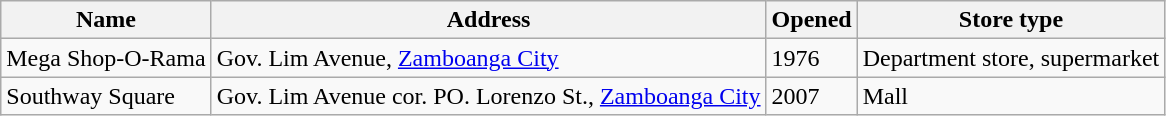<table class="wikitable">
<tr>
<th>Name</th>
<th>Address</th>
<th>Opened</th>
<th>Store type</th>
</tr>
<tr>
<td>Mega Shop-O-Rama</td>
<td>Gov. Lim Avenue, <a href='#'>Zamboanga City</a></td>
<td>1976</td>
<td>Department store, supermarket</td>
</tr>
<tr>
<td>Southway Square</td>
<td>Gov. Lim Avenue cor. PO. Lorenzo St., <a href='#'>Zamboanga City</a></td>
<td>2007</td>
<td>Mall</td>
</tr>
</table>
